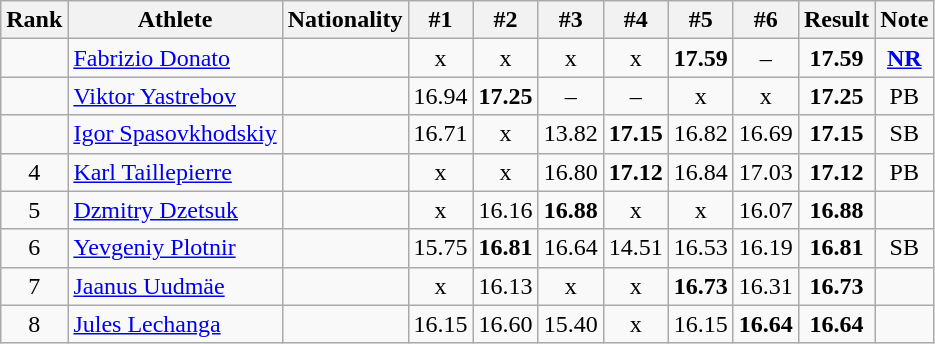<table class="wikitable sortable" style="text-align:center">
<tr>
<th>Rank</th>
<th>Athlete</th>
<th>Nationality</th>
<th>#1</th>
<th>#2</th>
<th>#3</th>
<th>#4</th>
<th>#5</th>
<th>#6</th>
<th>Result</th>
<th>Note</th>
</tr>
<tr>
<td></td>
<td align=left><a href='#'>Fabrizio Donato</a></td>
<td align=left></td>
<td>x</td>
<td>x</td>
<td>x</td>
<td>x</td>
<td><strong>17.59</strong></td>
<td>–</td>
<td><strong>17.59</strong></td>
<td><strong><a href='#'>NR</a></strong></td>
</tr>
<tr>
<td></td>
<td align=left><a href='#'>Viktor Yastrebov</a></td>
<td align=left></td>
<td>16.94</td>
<td><strong>17.25</strong></td>
<td>–</td>
<td>–</td>
<td>x</td>
<td>x</td>
<td><strong>17.25</strong></td>
<td>PB</td>
</tr>
<tr>
<td></td>
<td align=left><a href='#'>Igor Spasovkhodskiy</a></td>
<td align=left></td>
<td>16.71</td>
<td>x</td>
<td>13.82</td>
<td><strong>17.15</strong></td>
<td>16.82</td>
<td>16.69</td>
<td><strong>17.15</strong></td>
<td>SB</td>
</tr>
<tr>
<td>4</td>
<td align=left><a href='#'>Karl Taillepierre</a></td>
<td align=left></td>
<td>x</td>
<td>x</td>
<td>16.80</td>
<td><strong>17.12</strong></td>
<td>16.84</td>
<td>17.03</td>
<td><strong>17.12</strong></td>
<td>PB</td>
</tr>
<tr>
<td>5</td>
<td align=left><a href='#'>Dzmitry Dzetsuk</a></td>
<td align=left></td>
<td>x</td>
<td>16.16</td>
<td><strong>16.88</strong></td>
<td>x</td>
<td>x</td>
<td>16.07</td>
<td><strong>16.88</strong></td>
<td></td>
</tr>
<tr>
<td>6</td>
<td align=left><a href='#'>Yevgeniy Plotnir</a></td>
<td align=left></td>
<td>15.75</td>
<td><strong>16.81</strong></td>
<td>16.64</td>
<td>14.51</td>
<td>16.53</td>
<td>16.19</td>
<td><strong>16.81</strong></td>
<td>SB</td>
</tr>
<tr>
<td>7</td>
<td align=left><a href='#'>Jaanus Uudmäe</a></td>
<td align=left></td>
<td>x</td>
<td>16.13</td>
<td>x</td>
<td>x</td>
<td><strong>16.73</strong></td>
<td>16.31</td>
<td><strong>16.73</strong></td>
<td></td>
</tr>
<tr>
<td>8</td>
<td align=left><a href='#'>Jules Lechanga</a></td>
<td align=left></td>
<td>16.15</td>
<td>16.60</td>
<td>15.40</td>
<td>x</td>
<td>16.15</td>
<td><strong>16.64</strong></td>
<td><strong>16.64</strong></td>
<td></td>
</tr>
</table>
